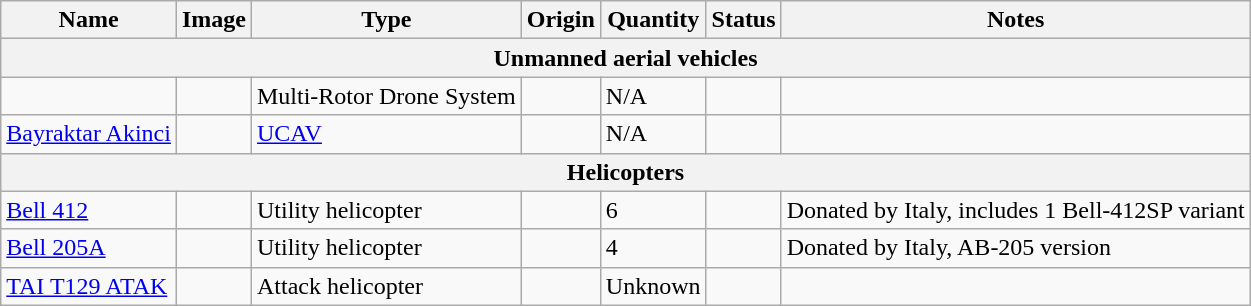<table class="wikitable">
<tr>
<th>Name</th>
<th>Image</th>
<th>Type</th>
<th>Origin</th>
<th>Quantity</th>
<th>Status</th>
<th>Notes</th>
</tr>
<tr>
<th colspan="7">Unmanned aerial vehicles</th>
</tr>
<tr>
<td></td>
<td></td>
<td>Multi-Rotor Drone System</td>
<td></td>
<td>N/A</td>
<td></td>
<td></td>
</tr>
<tr>
<td><a href='#'>Bayraktar Akinci</a></td>
<td></td>
<td><a href='#'>UCAV</a></td>
<td></td>
<td>N/A</td>
<td></td>
<td></td>
</tr>
<tr>
<th colspan="7">Helicopters</th>
</tr>
<tr>
<td><a href='#'>Bell 412</a></td>
<td></td>
<td>Utility helicopter</td>
<td><br></td>
<td>6</td>
<td></td>
<td>Donated by Italy, includes 1 Bell-412SP variant</td>
</tr>
<tr>
<td><a href='#'>Bell 205A</a></td>
<td></td>
<td>Utility helicopter</td>
<td></td>
<td>4</td>
<td></td>
<td>Donated by Italy, AB-205 version</td>
</tr>
<tr>
<td><a href='#'>TAI T129 ATAK</a></td>
<td></td>
<td>Attack helicopter</td>
<td><br></td>
<td>Unknown</td>
<td></td>
<td></td>
</tr>
</table>
